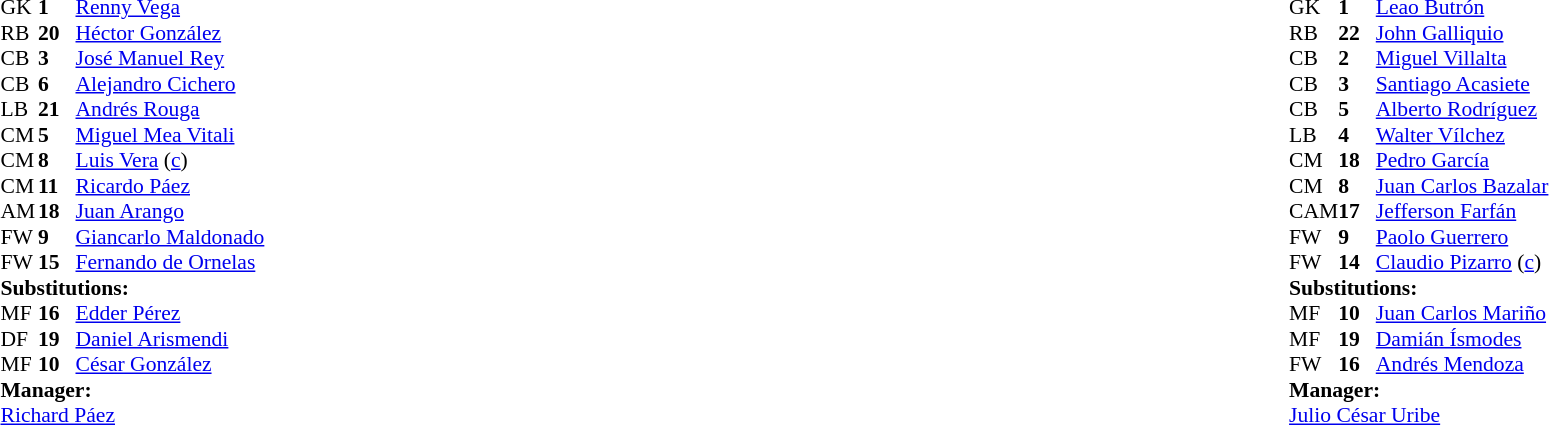<table width="100%">
<tr>
<td width="50%" valign="top"><br><table cellpadding="0" cellspacing="0" style="font-size: 90%">
<tr>
<th width="25"></th>
<th width="25"></th>
</tr>
<tr>
<td>GK</td>
<td><strong>1</strong></td>
<td><a href='#'>Renny Vega</a></td>
</tr>
<tr>
<td>RB</td>
<td><strong>20</strong></td>
<td><a href='#'>Héctor González</a></td>
</tr>
<tr>
<td>CB</td>
<td><strong>3</strong></td>
<td><a href='#'>José Manuel Rey</a></td>
</tr>
<tr>
<td>CB</td>
<td><strong>6</strong></td>
<td><a href='#'>Alejandro Cichero</a></td>
<td></td>
</tr>
<tr>
<td>LB</td>
<td><strong>21</strong></td>
<td><a href='#'>Andrés Rouga</a></td>
<td></td>
<td></td>
</tr>
<tr>
<td>CM</td>
<td><strong>5</strong></td>
<td><a href='#'>Miguel Mea Vitali</a></td>
</tr>
<tr>
<td>CM</td>
<td><strong>8</strong></td>
<td><a href='#'>Luis Vera</a> (<a href='#'>c</a>)</td>
</tr>
<tr>
<td>CM</td>
<td><strong>11</strong></td>
<td><a href='#'>Ricardo Páez</a></td>
<td></td>
</tr>
<tr>
<td>AM</td>
<td><strong>18</strong></td>
<td><a href='#'>Juan Arango</a></td>
<td></td>
<td></td>
</tr>
<tr>
<td>FW</td>
<td><strong>9</strong></td>
<td><a href='#'>Giancarlo Maldonado</a></td>
<td></td>
</tr>
<tr>
<td>FW</td>
<td><strong>15</strong></td>
<td><a href='#'>Fernando de Ornelas</a></td>
<td></td>
<td></td>
</tr>
<tr>
<td colspan="3"><strong>Substitutions:</strong></td>
</tr>
<tr>
<td>MF</td>
<td><strong>16</strong></td>
<td><a href='#'>Edder Pérez</a></td>
<td></td>
<td></td>
</tr>
<tr>
<td>DF</td>
<td><strong>19</strong></td>
<td><a href='#'>Daniel Arismendi</a></td>
<td></td>
<td></td>
</tr>
<tr>
<td>MF</td>
<td><strong>10</strong></td>
<td><a href='#'>César González</a></td>
<td></td>
<td></td>
</tr>
<tr>
<td colspan="3"><strong>Manager:</strong></td>
</tr>
<tr>
<td colspan="4"><a href='#'>Richard Páez</a></td>
</tr>
</table>
</td>
<td valign="top"></td>
<td width="50%" valign="top"><br><table align="center" cellpadding="0" cellspacing="0" style="font-size: 90%">
<tr>
<th width="25"></th>
<th width="25"></th>
</tr>
<tr>
<td>GK</td>
<td><strong>1</strong></td>
<td><a href='#'>Leao Butrón</a></td>
</tr>
<tr>
<td>RB</td>
<td><strong>22</strong></td>
<td><a href='#'>John Galliquio</a></td>
<td></td>
<td></td>
</tr>
<tr>
<td>CB</td>
<td><strong>2</strong></td>
<td><a href='#'>Miguel Villalta</a></td>
<td></td>
<td></td>
</tr>
<tr>
<td>CB</td>
<td><strong>3</strong></td>
<td><a href='#'>Santiago Acasiete</a></td>
</tr>
<tr>
<td>CB</td>
<td><strong>5</strong></td>
<td><a href='#'>Alberto Rodríguez</a></td>
<td></td>
</tr>
<tr>
<td>LB</td>
<td><strong>4</strong></td>
<td><a href='#'>Walter Vílchez</a></td>
</tr>
<tr>
<td>CM</td>
<td><strong>18</strong></td>
<td><a href='#'>Pedro García</a></td>
</tr>
<tr>
<td>CM</td>
<td><strong>8</strong></td>
<td><a href='#'>Juan Carlos Bazalar</a></td>
</tr>
<tr>
<td>CAM</td>
<td><strong>17</strong></td>
<td><a href='#'>Jefferson Farfán</a></td>
</tr>
<tr>
<td>FW</td>
<td><strong>9</strong></td>
<td><a href='#'>Paolo Guerrero</a></td>
</tr>
<tr>
<td>FW</td>
<td><strong>14</strong></td>
<td><a href='#'>Claudio Pizarro</a> (<a href='#'>c</a>)</td>
<td></td>
<td></td>
</tr>
<tr>
<td colspan="3"><strong>Substitutions:</strong></td>
</tr>
<tr>
<td>MF</td>
<td><strong>10</strong></td>
<td><a href='#'>Juan Carlos Mariño</a></td>
<td></td>
<td></td>
</tr>
<tr>
<td>MF</td>
<td><strong>19</strong></td>
<td><a href='#'>Damián Ísmodes</a></td>
<td></td>
<td></td>
</tr>
<tr>
<td>FW</td>
<td><strong>16</strong></td>
<td><a href='#'>Andrés Mendoza</a></td>
<td></td>
<td></td>
</tr>
<tr>
<td colspan="3"><strong>Manager:</strong></td>
</tr>
<tr>
<td colspan="3"><a href='#'>Julio César Uribe</a></td>
</tr>
</table>
</td>
</tr>
</table>
